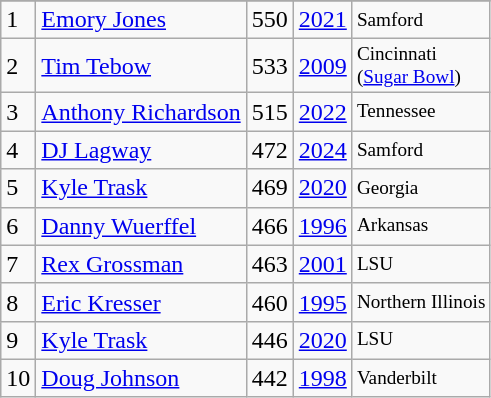<table class="wikitable">
<tr>
</tr>
<tr>
<td>1</td>
<td><a href='#'>Emory Jones</a></td>
<td><abbr>550</abbr></td>
<td><a href='#'>2021</a></td>
<td style="font-size:80%;">Samford</td>
</tr>
<tr>
<td>2</td>
<td><a href='#'>Tim Tebow</a></td>
<td><abbr>533</abbr></td>
<td><a href='#'>2009</a></td>
<td style="font-size:80%;">Cincinnati<br>(<a href='#'>Sugar Bowl</a>)</td>
</tr>
<tr>
<td>3</td>
<td><a href='#'>Anthony Richardson</a></td>
<td><abbr>515</abbr></td>
<td><a href='#'>2022</a></td>
<td style="font-size:80%;">Tennessee</td>
</tr>
<tr>
<td>4</td>
<td><a href='#'>DJ Lagway</a></td>
<td><abbr>472</abbr></td>
<td><a href='#'>2024</a></td>
<td style="font-size:80%;">Samford</td>
</tr>
<tr>
<td>5</td>
<td><a href='#'>Kyle Trask</a></td>
<td><abbr>469</abbr></td>
<td><a href='#'>2020</a></td>
<td style="font-size:80%;">Georgia</td>
</tr>
<tr>
<td>6</td>
<td><a href='#'>Danny Wuerffel</a></td>
<td><abbr>466</abbr></td>
<td><a href='#'>1996</a></td>
<td style="font-size:80%;">Arkansas</td>
</tr>
<tr>
<td>7</td>
<td><a href='#'>Rex Grossman</a></td>
<td><abbr>463</abbr></td>
<td><a href='#'>2001</a></td>
<td style="font-size:80%;">LSU</td>
</tr>
<tr>
<td>8</td>
<td><a href='#'>Eric Kresser</a></td>
<td><abbr>460</abbr></td>
<td><a href='#'>1995</a></td>
<td style="font-size:80%;">Northern Illinois</td>
</tr>
<tr>
<td>9</td>
<td><a href='#'>Kyle Trask</a></td>
<td><abbr>446</abbr></td>
<td><a href='#'>2020</a></td>
<td style="font-size:80%;">LSU</td>
</tr>
<tr>
<td>10</td>
<td><a href='#'>Doug Johnson</a></td>
<td><abbr>442</abbr></td>
<td><a href='#'>1998</a></td>
<td style="font-size:80%;">Vanderbilt</td>
</tr>
</table>
